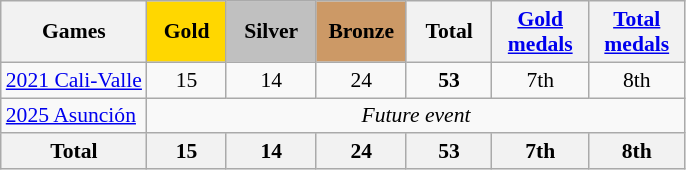<table class="wikitable" style="text-align:center; font-size:90%;">
<tr>
<th>Games</th>
<td style="background:gold; width:3.2em; font-weight:bold;">Gold</td>
<td style="background:silver; width:3.7em; font-weight:bold;">Silver</td>
<td style="background:#c96; width:3.7em; font-weight:bold;">Bronze</td>
<th style="width:3.5em; font-weight:bold;">Total</th>
<th style="width:4em; font-weight:bold;"><a href='#'>Gold medals</a></th>
<th style="width:4em; font-weight:bold;"><a href='#'>Total medals</a></th>
</tr>
<tr>
<td align=left> <a href='#'>2021 Cali-Valle</a></td>
<td>15</td>
<td>14</td>
<td>24</td>
<td><strong>53</strong></td>
<td>7th</td>
<td>8th</td>
</tr>
<tr>
<td align=left> <a href='#'>2025 Asunción</a></td>
<td colspan="6"><em>Future event</em></td>
</tr>
<tr>
<th>Total</th>
<th>15</th>
<th>14</th>
<th>24</th>
<th>53</th>
<th>7th</th>
<th>8th</th>
</tr>
</table>
